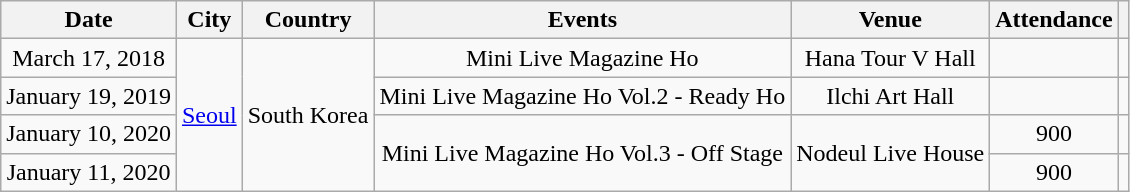<table class="wikitable" style="text-align:center;">
<tr>
<th>Date</th>
<th>City</th>
<th>Country</th>
<th>Events</th>
<th>Venue</th>
<th>Attendance</th>
<th></th>
</tr>
<tr>
<td>March 17, 2018</td>
<td rowspan="4"><a href='#'>Seoul</a></td>
<td rowspan="4">South Korea</td>
<td>Mini Live Magazine Ho</td>
<td>Hana Tour V Hall</td>
<td></td>
<td></td>
</tr>
<tr>
<td>January 19, 2019</td>
<td>Mini Live Magazine Ho Vol.2 - Ready Ho</td>
<td>Ilchi Art Hall</td>
<td></td>
<td></td>
</tr>
<tr>
<td>January 10, 2020</td>
<td rowspan="2">Mini Live Magazine Ho Vol.3 - Off Stage</td>
<td rowspan="2">Nodeul Live House</td>
<td>900</td>
<td></td>
</tr>
<tr>
<td>January 11, 2020</td>
<td>900</td>
<td></td>
</tr>
</table>
